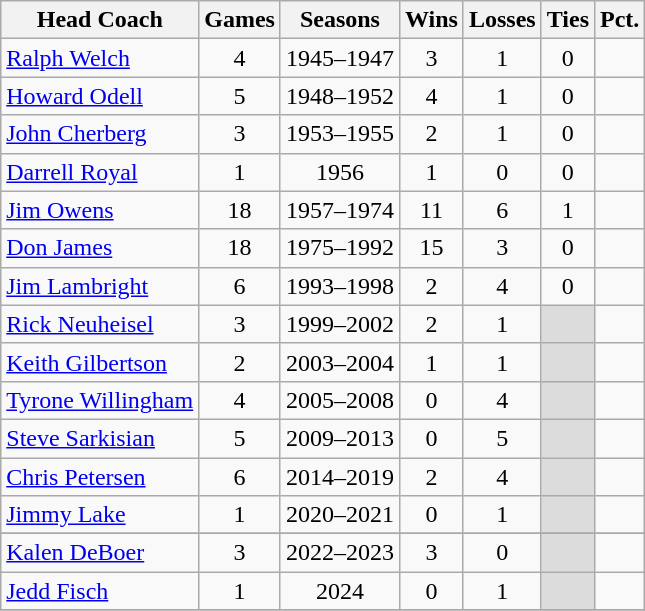<table class="sortable wikitable" style="text-align:center">
<tr>
<th>Head Coach</th>
<th>Games</th>
<th>Seasons</th>
<th>Wins</th>
<th>Losses</th>
<th>Ties</th>
<th>Pct.</th>
</tr>
<tr>
<td align=left><a href='#'>Ralph Welch</a></td>
<td>4</td>
<td>1945–1947</td>
<td>3</td>
<td>1</td>
<td>0</td>
<td></td>
</tr>
<tr>
<td align=left><a href='#'>Howard Odell</a></td>
<td>5</td>
<td>1948–1952</td>
<td>4</td>
<td>1</td>
<td>0</td>
<td></td>
</tr>
<tr>
<td align=left><a href='#'>John Cherberg</a></td>
<td>3</td>
<td>1953–1955</td>
<td>2</td>
<td>1</td>
<td>0</td>
<td></td>
</tr>
<tr>
<td align=left><a href='#'>Darrell Royal</a></td>
<td>1</td>
<td>1956</td>
<td>1</td>
<td>0</td>
<td>0</td>
<td> </td>
</tr>
<tr>
<td align=left><a href='#'>Jim Owens</a></td>
<td>18</td>
<td>1957–1974</td>
<td>11</td>
<td>6</td>
<td>1</td>
<td></td>
</tr>
<tr>
<td align=left><a href='#'>Don James</a></td>
<td>18</td>
<td>1975–1992</td>
<td>15</td>
<td>3</td>
<td>0</td>
<td></td>
</tr>
<tr>
<td align=left><a href='#'>Jim Lambright</a></td>
<td>6</td>
<td>1993–1998</td>
<td>2</td>
<td>4</td>
<td>0</td>
<td></td>
</tr>
<tr>
<td align=left><a href='#'>Rick Neuheisel</a></td>
<td>3</td>
<td>1999–2002</td>
<td>2</td>
<td>1</td>
<td style="background:#DCDCDC;"> </td>
<td> </td>
</tr>
<tr>
<td align=left><a href='#'>Keith Gilbertson</a></td>
<td>2</td>
<td>2003–2004</td>
<td>1</td>
<td>1</td>
<td style="background:#DCDCDC;"> </td>
<td></td>
</tr>
<tr>
<td align=left><a href='#'>Tyrone Willingham</a></td>
<td>4</td>
<td>2005–2008</td>
<td>0</td>
<td>4</td>
<td style="background:#DCDCDC;"> </td>
<td></td>
</tr>
<tr>
<td align=left><a href='#'>Steve Sarkisian</a></td>
<td>5</td>
<td>2009–2013</td>
<td>0</td>
<td>5</td>
<td style="background:#DCDCDC;"> </td>
<td></td>
</tr>
<tr>
<td align=left><a href='#'>Chris Petersen</a></td>
<td>6</td>
<td>2014–2019</td>
<td>2</td>
<td>4</td>
<td style="background:#DCDCDC;"> </td>
<td></td>
</tr>
<tr>
<td align=left><a href='#'>Jimmy Lake</a></td>
<td>1</td>
<td>2020–2021</td>
<td>0</td>
<td>1</td>
<td style="background:#DCDCDC;"> </td>
<td></td>
</tr>
<tr>
</tr>
<tr>
<td align=left><a href='#'>Kalen DeBoer</a></td>
<td>3</td>
<td>2022–2023</td>
<td>3</td>
<td>0</td>
<td style="background:#DCDCDC;"> </td>
<td></td>
</tr>
<tr>
<td align=left><a href='#'>Jedd Fisch</a></td>
<td>1</td>
<td>2024</td>
<td>0</td>
<td>1</td>
<td style="background:#DCDCDC;"> </td>
<td> </td>
</tr>
<tr>
</tr>
</table>
